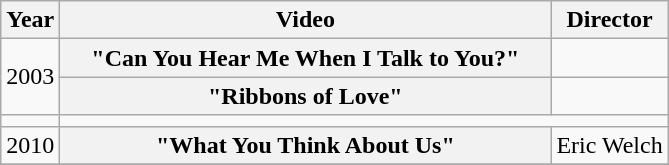<table class="wikitable plainrowheaders">
<tr>
<th>Year</th>
<th style="width:20em;">Video</th>
<th>Director</th>
</tr>
<tr>
<td rowspan="2">2003</td>
<th scope="row">"Can You Hear Me When I Talk to You?"</th>
<td></td>
</tr>
<tr>
<th scope="row">"Ribbons of Love"</th>
<td></td>
</tr>
<tr>
<td></td>
</tr>
<tr>
<td>2010</td>
<th scope="row">"What You Think About Us"</th>
<td>Eric Welch</td>
</tr>
<tr>
</tr>
</table>
